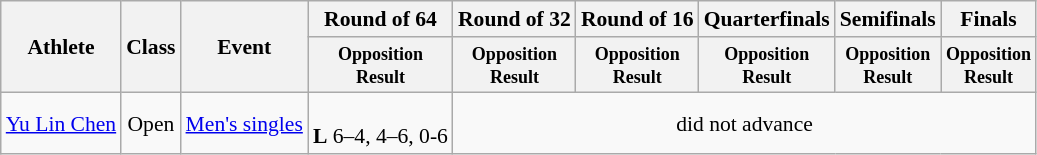<table class=wikitable style="font-size:90%">
<tr>
<th rowspan="2">Athlete</th>
<th rowspan="2">Class</th>
<th rowspan="2">Event</th>
<th>Round of 64</th>
<th>Round of 32</th>
<th>Round of 16</th>
<th>Quarterfinals</th>
<th>Semifinals</th>
<th>Finals</th>
</tr>
<tr>
<th style="line-height:1em"><small>Opposition<br>Result</small></th>
<th style="line-height:1em"><small>Opposition<br>Result</small></th>
<th style="line-height:1em"><small>Opposition<br>Result</small></th>
<th style="line-height:1em"><small>Opposition<br>Result</small></th>
<th style="line-height:1em"><small>Opposition<br>Result</small></th>
<th style="line-height:1em"><small>Opposition<br>Result</small></th>
</tr>
<tr>
<td><a href='#'>Yu Lin Chen</a></td>
<td style="text-align:center;">Open</td>
<td><a href='#'>Men's singles</a></td>
<td style="text-align:center;"><br><strong>L</strong> 6–4, 4–6, 0-6</td>
<td style="text-align:center;" colspan="5">did not advance</td>
</tr>
</table>
